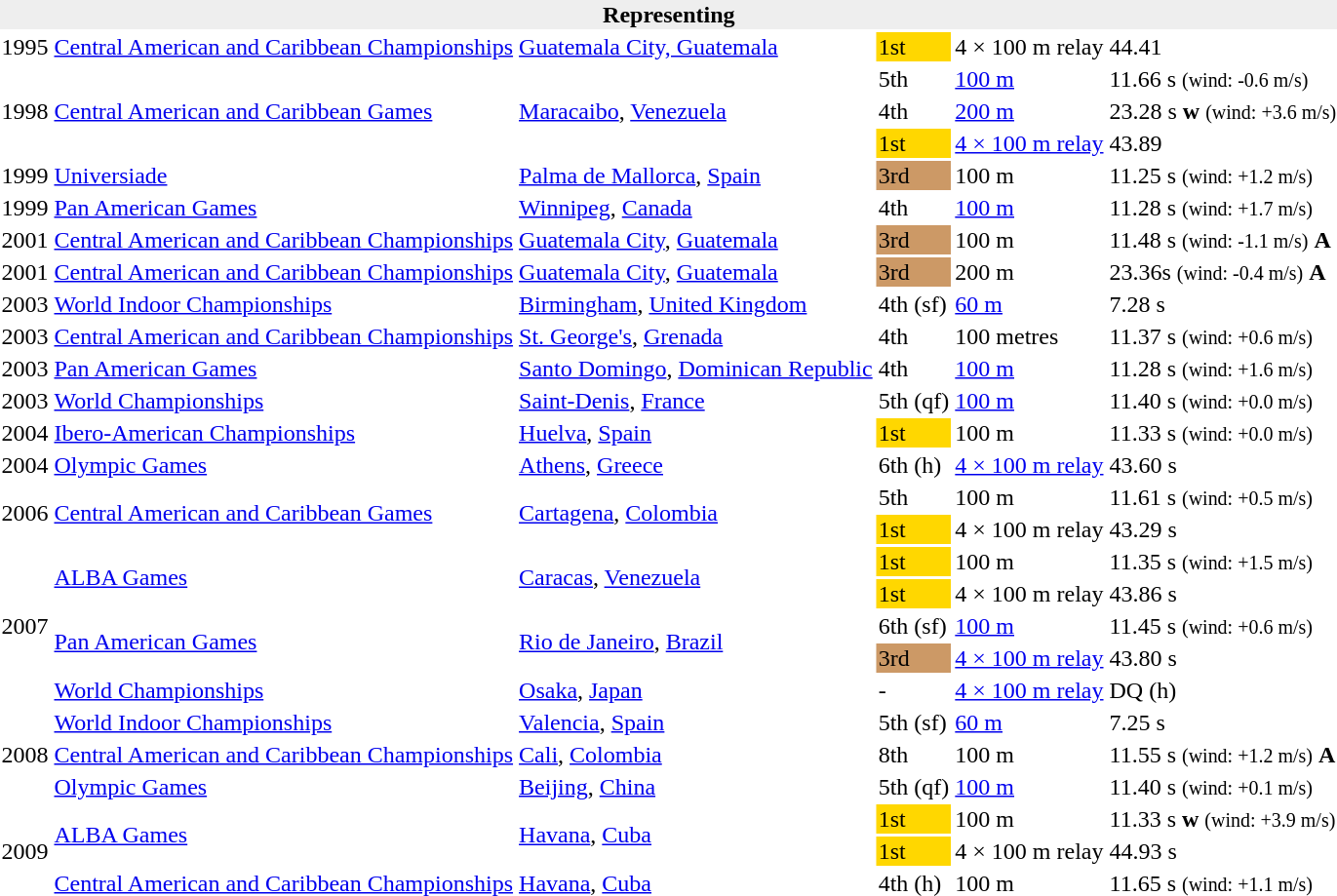<table>
<tr>
<th bgcolor="#eeeeee" colspan="6">Representing </th>
</tr>
<tr>
<td>1995</td>
<td><a href='#'>Central American and Caribbean Championships</a></td>
<td><a href='#'>Guatemala City, Guatemala</a></td>
<td bgcolor=gold>1st</td>
<td>4 × 100 m relay</td>
<td>44.41</td>
</tr>
<tr>
<td rowspan=3>1998</td>
<td rowspan=3><a href='#'>Central American and Caribbean Games</a></td>
<td rowspan=3><a href='#'>Maracaibo</a>, <a href='#'>Venezuela</a></td>
<td>5th</td>
<td><a href='#'>100 m</a></td>
<td>11.66 s <small>(wind: -0.6 m/s)</small></td>
</tr>
<tr>
<td>4th</td>
<td><a href='#'>200 m</a></td>
<td>23.28 s <strong>w</strong> <small>(wind: +3.6 m/s)</small></td>
</tr>
<tr>
<td bgcolor=gold>1st</td>
<td><a href='#'>4 × 100 m relay</a></td>
<td>43.89</td>
</tr>
<tr>
<td>1999</td>
<td><a href='#'>Universiade</a></td>
<td><a href='#'>Palma de Mallorca</a>, <a href='#'>Spain</a></td>
<td bgcolor=cc9966>3rd</td>
<td>100 m</td>
<td>11.25 s <small>(wind: +1.2 m/s)</small></td>
</tr>
<tr>
<td>1999</td>
<td><a href='#'>Pan American Games</a></td>
<td><a href='#'>Winnipeg</a>, <a href='#'>Canada</a></td>
<td>4th</td>
<td><a href='#'>100 m</a></td>
<td>11.28 s <small>(wind: +1.7 m/s)</small></td>
</tr>
<tr>
<td>2001</td>
<td><a href='#'>Central American and Caribbean Championships</a></td>
<td><a href='#'>Guatemala City</a>, <a href='#'>Guatemala</a></td>
<td bgcolor=cc9966>3rd</td>
<td>100 m</td>
<td>11.48 s <small>(wind: -1.1 m/s)</small> <strong>A</strong></td>
</tr>
<tr>
<td>2001</td>
<td><a href='#'>Central American and Caribbean Championships</a></td>
<td><a href='#'>Guatemala City</a>, <a href='#'>Guatemala</a></td>
<td bgcolor=cc9966>3rd</td>
<td>200 m</td>
<td>23.36s <small>(wind: -0.4 m/s)</small> <strong>A</strong></td>
</tr>
<tr>
<td>2003</td>
<td><a href='#'>World Indoor Championships</a></td>
<td><a href='#'>Birmingham</a>, <a href='#'>United Kingdom</a></td>
<td>4th (sf)</td>
<td><a href='#'>60 m</a></td>
<td>7.28 s</td>
</tr>
<tr>
<td>2003</td>
<td><a href='#'>Central American and Caribbean Championships</a></td>
<td><a href='#'>St. George's</a>, <a href='#'>Grenada</a></td>
<td>4th</td>
<td>100 metres</td>
<td>11.37 s  <small>(wind: +0.6 m/s)</small></td>
</tr>
<tr>
<td>2003</td>
<td><a href='#'>Pan American Games</a></td>
<td><a href='#'>Santo Domingo</a>, <a href='#'>Dominican Republic</a></td>
<td>4th</td>
<td><a href='#'>100 m</a></td>
<td>11.28 s <small>(wind: +1.6 m/s)</small></td>
</tr>
<tr>
<td>2003</td>
<td><a href='#'>World Championships</a></td>
<td><a href='#'>Saint-Denis</a>, <a href='#'>France</a></td>
<td>5th (qf)</td>
<td><a href='#'>100 m</a></td>
<td>11.40 s <small>(wind: +0.0 m/s)</small></td>
</tr>
<tr>
<td>2004</td>
<td><a href='#'>Ibero-American Championships</a></td>
<td><a href='#'>Huelva</a>, <a href='#'>Spain</a></td>
<td bgcolor=gold>1st</td>
<td>100 m</td>
<td>11.33 s <small>(wind: +0.0 m/s)</small></td>
</tr>
<tr>
<td>2004</td>
<td><a href='#'>Olympic Games</a></td>
<td><a href='#'>Athens</a>, <a href='#'>Greece</a></td>
<td>6th (h)</td>
<td><a href='#'>4 × 100 m relay</a></td>
<td>43.60 s</td>
</tr>
<tr>
<td rowspan=2>2006</td>
<td rowspan=2><a href='#'>Central American and Caribbean Games</a></td>
<td rowspan=2><a href='#'>Cartagena</a>, <a href='#'>Colombia</a></td>
<td>5th</td>
<td>100 m</td>
<td>11.61 s <small>(wind: +0.5 m/s)</small></td>
</tr>
<tr>
<td bgcolor=gold>1st</td>
<td>4 × 100 m relay</td>
<td>43.29 s</td>
</tr>
<tr>
<td rowspan=5>2007</td>
<td rowspan=2><a href='#'>ALBA Games</a></td>
<td rowspan=2><a href='#'>Caracas</a>, <a href='#'>Venezuela</a></td>
<td bgcolor=gold>1st</td>
<td>100 m</td>
<td>11.35 s <small>(wind: +1.5 m/s)</small></td>
</tr>
<tr>
<td bgcolor=gold>1st</td>
<td>4 × 100 m relay</td>
<td>43.86 s</td>
</tr>
<tr>
<td rowspan=2><a href='#'>Pan American Games</a></td>
<td rowspan=2><a href='#'>Rio de Janeiro</a>, <a href='#'>Brazil</a></td>
<td>6th (sf)</td>
<td><a href='#'>100 m</a></td>
<td>11.45 s <small>(wind: +0.6 m/s)</small></td>
</tr>
<tr>
<td bgcolor=cc9966>3rd</td>
<td><a href='#'>4 × 100 m relay</a></td>
<td>43.80 s</td>
</tr>
<tr>
<td><a href='#'>World Championships</a></td>
<td><a href='#'>Osaka</a>, <a href='#'>Japan</a></td>
<td>-</td>
<td><a href='#'>4 × 100 m relay</a></td>
<td>DQ (h)</td>
</tr>
<tr>
<td rowspan=3>2008</td>
<td><a href='#'>World Indoor Championships</a></td>
<td><a href='#'>Valencia</a>, <a href='#'>Spain</a></td>
<td>5th (sf)</td>
<td><a href='#'>60 m</a></td>
<td>7.25 s</td>
</tr>
<tr>
<td><a href='#'>Central American and Caribbean Championships</a></td>
<td><a href='#'>Cali</a>, <a href='#'>Colombia</a></td>
<td>8th</td>
<td>100 m</td>
<td>11.55 s <small>(wind: +1.2 m/s)</small> <strong>A</strong></td>
</tr>
<tr>
<td><a href='#'>Olympic Games</a></td>
<td><a href='#'>Beijing</a>, <a href='#'>China</a></td>
<td>5th (qf)</td>
<td><a href='#'>100 m</a></td>
<td>11.40 s <small>(wind: +0.1 m/s)</small></td>
</tr>
<tr>
<td rowspan=3>2009</td>
<td rowspan=2><a href='#'>ALBA Games</a></td>
<td rowspan=2><a href='#'>Havana</a>, <a href='#'>Cuba</a></td>
<td bgcolor=gold>1st</td>
<td>100 m</td>
<td>11.33 s <strong>w</strong> <small>(wind: +3.9 m/s)</small></td>
</tr>
<tr>
<td bgcolor=gold>1st</td>
<td>4 × 100 m relay</td>
<td>44.93 s</td>
</tr>
<tr>
<td><a href='#'>Central American and Caribbean Championships</a></td>
<td><a href='#'>Havana</a>, <a href='#'>Cuba</a></td>
<td>4th (h)</td>
<td>100 m</td>
<td>11.65 s <small>(wind: +1.1 m/s)</small></td>
</tr>
</table>
